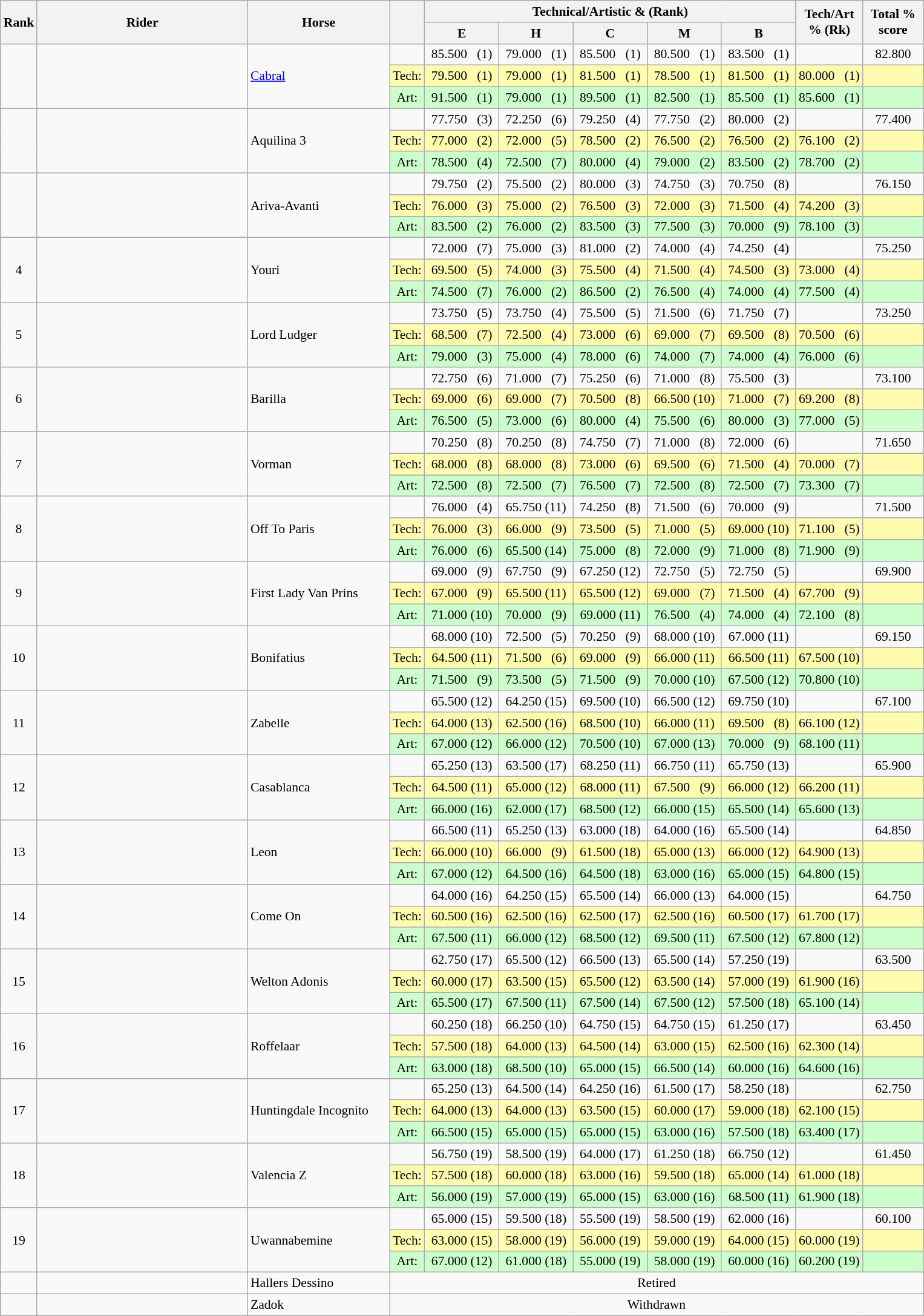<table class="wikitable" style="text-align:center; font-size:90%">
<tr>
<th rowspan=2>Rank</th>
<th rowspan=2 width=225>Rider</th>
<th rowspan=2 width=150>Horse</th>
<th rowspan=2></th>
<th colspan=5>Technical/Artistic & (Rank)</th>
<th rowspan=2>Tech/Art<br>% (Rk)</th>
<th rowspan=2 width=60>Total % score</th>
</tr>
<tr>
<th width=75>E</th>
<th width=75>H</th>
<th width=75>C</th>
<th width=75>M</th>
<th width=75>B</th>
</tr>
<tr>
<td rowspan=3></td>
<td align=left rowspan=3></td>
<td align=left rowspan=3><a href='#'>Cabral</a></td>
<td></td>
<td>85.500   (1)</td>
<td>79.000   (1)</td>
<td>85.500   (1)</td>
<td>80.500   (1)</td>
<td>83.500   (1)</td>
<td></td>
<td>82.800</td>
</tr>
<tr bgcolor="fffcaf">
<td>Tech:</td>
<td>79.500   (1)</td>
<td>79.000   (1)</td>
<td>81.500   (1)</td>
<td>78.500   (1)</td>
<td>81.500   (1)</td>
<td>80.000   (1)</td>
<td></td>
</tr>
<tr bgcolor="ccffcc">
<td>Art:</td>
<td>91.500   (1)</td>
<td>79.000   (1)</td>
<td>89.500   (1)</td>
<td>82.500   (1)</td>
<td>85.500   (1)</td>
<td>85.600   (1)</td>
<td></td>
</tr>
<tr>
<td rowspan=3></td>
<td align=left rowspan=3></td>
<td align=left rowspan=3>Aquilina 3</td>
<td></td>
<td>77.750   (3)</td>
<td>72.250   (6)</td>
<td>79.250   (4)</td>
<td>77.750   (2)</td>
<td>80.000   (2)</td>
<td></td>
<td>77.400</td>
</tr>
<tr bgcolor="fffcaf">
<td>Tech:</td>
<td>77.000   (2)</td>
<td>72.000   (5)</td>
<td>78.500   (2)</td>
<td>76.500   (2)</td>
<td>76.500   (2)</td>
<td>76.100   (2)</td>
<td></td>
</tr>
<tr bgcolor="ccffcc">
<td>Art:</td>
<td>78.500   (4)</td>
<td>72.500   (7)</td>
<td>80.000   (4)</td>
<td>79.000   (2)</td>
<td>83.500   (2)</td>
<td>78.700   (2)</td>
<td></td>
</tr>
<tr>
<td rowspan=3></td>
<td align=left rowspan=3></td>
<td align=left rowspan=3>Ariva-Avanti</td>
<td></td>
<td>79.750   (2)</td>
<td>75.500   (2)</td>
<td>80.000   (3)</td>
<td>74.750   (3)</td>
<td>70.750   (8)</td>
<td></td>
<td>76.150</td>
</tr>
<tr bgcolor="fffcaf">
<td>Tech:</td>
<td>76.000   (3)</td>
<td>75.000   (2)</td>
<td>76.500   (3)</td>
<td>72.000   (3)</td>
<td>71.500   (4)</td>
<td>74.200   (3)</td>
<td></td>
</tr>
<tr bgcolor="ccffcc">
<td>Art:</td>
<td>83.500   (2)</td>
<td>76.000   (2)</td>
<td>83.500   (3)</td>
<td>77.500   (3)</td>
<td>70.000   (9)</td>
<td>78.100   (3)</td>
<td></td>
</tr>
<tr>
<td rowspan=3>4</td>
<td align=left rowspan=3></td>
<td align=left rowspan=3>Youri</td>
<td></td>
<td>72.000   (7)</td>
<td>75.000   (3)</td>
<td>81.000   (2)</td>
<td>74.000   (4)</td>
<td>74.250   (4)</td>
<td></td>
<td>75.250</td>
</tr>
<tr bgcolor="fffcaf">
<td>Tech:</td>
<td>69.500   (5)</td>
<td>74.000   (3)</td>
<td>75.500   (4)</td>
<td>71.500   (4)</td>
<td>74.500   (3)</td>
<td>73.000   (4)</td>
<td></td>
</tr>
<tr bgcolor="ccffcc">
<td>Art:</td>
<td>74.500   (7)</td>
<td>76.000   (2)</td>
<td>86.500   (2)</td>
<td>76.500   (4)</td>
<td>74.000   (4)</td>
<td>77.500   (4)</td>
<td></td>
</tr>
<tr>
<td rowspan=3>5</td>
<td align=left rowspan=3></td>
<td align=left rowspan=3>Lord Ludger</td>
<td></td>
<td>73.750   (5)</td>
<td>73.750   (4)</td>
<td>75.500   (5)</td>
<td>71.500   (6)</td>
<td>71.750   (7)</td>
<td></td>
<td>73.250</td>
</tr>
<tr bgcolor="fffcaf">
<td>Tech:</td>
<td>68.500   (7)</td>
<td>72.500   (4)</td>
<td>73.000   (6)</td>
<td>69.000   (7)</td>
<td>69.500   (8)</td>
<td>70.500   (6)</td>
<td></td>
</tr>
<tr bgcolor="ccffcc">
<td>Art:</td>
<td>79.000   (3)</td>
<td>75.000   (4)</td>
<td>78.000   (6)</td>
<td>74.000   (7)</td>
<td>74.000   (4)</td>
<td>76.000   (6)</td>
<td></td>
</tr>
<tr>
<td rowspan=3>6</td>
<td align=left rowspan=3></td>
<td align=left rowspan=3>Barilla</td>
<td></td>
<td>72.750   (6)</td>
<td>71.000   (7)</td>
<td>75.250   (6)</td>
<td>71.000   (8)</td>
<td>75.500   (3)</td>
<td></td>
<td>73.100</td>
</tr>
<tr bgcolor="fffcaf">
<td>Tech:</td>
<td>69.000   (6)</td>
<td>69.000   (7)</td>
<td>70.500   (8)</td>
<td>66.500 (10)</td>
<td>71.000   (7)</td>
<td>69.200   (8)</td>
<td></td>
</tr>
<tr bgcolor="ccffcc">
<td>Art:</td>
<td>76.500   (5)</td>
<td>73.000   (6)</td>
<td>80.000   (4)</td>
<td>75.500   (6)</td>
<td>80.000   (3)</td>
<td>77.000   (5)</td>
<td></td>
</tr>
<tr>
<td rowspan=3>7</td>
<td align=left rowspan=3></td>
<td align=left rowspan=3>Vorman</td>
<td></td>
<td>70.250   (8)</td>
<td>70.250   (8)</td>
<td>74.750   (7)</td>
<td>71.000   (8)</td>
<td>72.000   (6)</td>
<td></td>
<td>71.650</td>
</tr>
<tr bgcolor="fffcaf">
<td>Tech:</td>
<td>68.000   (8)</td>
<td>68.000   (8)</td>
<td>73.000   (6)</td>
<td>69.500   (6)</td>
<td>71.500   (4)</td>
<td>70.000   (7)</td>
<td></td>
</tr>
<tr bgcolor="ccffcc">
<td>Art:</td>
<td>72.500   (8)</td>
<td>72.500   (7)</td>
<td>76.500   (7)</td>
<td>72.500   (8)</td>
<td>72.500   (7)</td>
<td>73.300   (7)</td>
<td></td>
</tr>
<tr>
<td rowspan=3>8</td>
<td align=left rowspan=3></td>
<td align=left rowspan=3>Off To Paris</td>
<td></td>
<td>76.000   (4)</td>
<td>65.750 (11)</td>
<td>74.250   (8)</td>
<td>71.500   (6)</td>
<td>70.000   (9)</td>
<td></td>
<td>71.500</td>
</tr>
<tr bgcolor="fffcaf">
<td>Tech:</td>
<td>76.000   (3)</td>
<td>66.000   (9)</td>
<td>73.500   (5)</td>
<td>71.000   (5)</td>
<td>69.000 (10)</td>
<td>71.100   (5)</td>
<td></td>
</tr>
<tr bgcolor="ccffcc">
<td>Art:</td>
<td>76.000   (6)</td>
<td>65.500 (14)</td>
<td>75.000   (8)</td>
<td>72.000   (9)</td>
<td>71.000   (8)</td>
<td>71.900   (9)</td>
<td></td>
</tr>
<tr>
<td rowspan=3>9</td>
<td align=left rowspan=3></td>
<td align=left rowspan=3>First Lady Van Prins</td>
<td></td>
<td>69.000   (9)</td>
<td>67.750   (9)</td>
<td>67.250 (12)</td>
<td>72.750   (5)</td>
<td>72.750   (5)</td>
<td></td>
<td>69.900</td>
</tr>
<tr bgcolor="fffcaf">
<td>Tech:</td>
<td>67.000   (9)</td>
<td>65.500 (11)</td>
<td>65.500 (12)</td>
<td>69.000   (7)</td>
<td>71.500   (4)</td>
<td>67.700   (9)</td>
<td></td>
</tr>
<tr bgcolor="ccffcc">
<td>Art:</td>
<td>71.000 (10)</td>
<td>70.000   (9)</td>
<td>69.000 (11)</td>
<td>76.500   (4)</td>
<td>74.000   (4)</td>
<td>72.100   (8)</td>
<td></td>
</tr>
<tr>
<td rowspan=3>10</td>
<td align=left rowspan=3></td>
<td align=left rowspan=3>Bonifatius</td>
<td></td>
<td>68.000 (10)</td>
<td>72.500   (5)</td>
<td>70.250   (9)</td>
<td>68.000 (10)</td>
<td>67.000 (11)</td>
<td></td>
<td>69.150</td>
</tr>
<tr bgcolor="fffcaf">
<td>Tech:</td>
<td>64.500 (11)</td>
<td>71.500   (6)</td>
<td>69.000   (9)</td>
<td>66.000 (11)</td>
<td>66.500 (11)</td>
<td>67.500 (10)</td>
<td></td>
</tr>
<tr bgcolor="ccffcc">
<td>Art:</td>
<td>71.500   (9)</td>
<td>73.500   (5)</td>
<td>71.500   (9)</td>
<td>70.000 (10)</td>
<td>67.500 (12)</td>
<td>70.800 (10)</td>
<td></td>
</tr>
<tr>
<td rowspan=3>11</td>
<td align=left rowspan=3></td>
<td align=left rowspan=3>Zabelle</td>
<td></td>
<td>65.500 (12)</td>
<td>64.250 (15)</td>
<td>69.500 (10)</td>
<td>66.500 (12)</td>
<td>69.750 (10)</td>
<td></td>
<td>67.100</td>
</tr>
<tr bgcolor="fffcaf">
<td>Tech:</td>
<td>64.000 (13)</td>
<td>62.500 (16)</td>
<td>68.500 (10)</td>
<td>66.000 (11)</td>
<td>69.500   (8)</td>
<td>66.100 (12)</td>
<td></td>
</tr>
<tr bgcolor="ccffcc">
<td>Art:</td>
<td>67.000 (12)</td>
<td>66.000 (12)</td>
<td>70.500 (10)</td>
<td>67.000 (13)</td>
<td>70.000   (9)</td>
<td>68.100 (11)</td>
<td></td>
</tr>
<tr>
<td rowspan=3>12</td>
<td align=left rowspan=3></td>
<td align=left rowspan=3>Casablanca</td>
<td></td>
<td>65.250 (13)</td>
<td>63.500 (17)</td>
<td>68.250 (11)</td>
<td>66.750 (11)</td>
<td>65.750 (13)</td>
<td></td>
<td>65.900</td>
</tr>
<tr bgcolor="fffcaf">
<td>Tech:</td>
<td>64.500 (11)</td>
<td>65.000 (12)</td>
<td>68.000 (11)</td>
<td>67.500   (9)</td>
<td>66.000 (12)</td>
<td>66.200 (11)</td>
<td></td>
</tr>
<tr bgcolor="ccffcc">
<td>Art:</td>
<td>66.000 (16)</td>
<td>62.000 (17)</td>
<td>68.500 (12)</td>
<td>66.000 (15)</td>
<td>65.500 (14)</td>
<td>65.600 (13)</td>
<td></td>
</tr>
<tr>
<td rowspan=3>13</td>
<td align=left rowspan=3></td>
<td align=left rowspan=3>Leon</td>
<td></td>
<td>66.500 (11)</td>
<td>65.250 (13)</td>
<td>63.000 (18)</td>
<td>64.000 (16)</td>
<td>65.500 (14)</td>
<td></td>
<td>64.850</td>
</tr>
<tr bgcolor="fffcaf">
<td>Tech:</td>
<td>66.000 (10)</td>
<td>66.000   (9)</td>
<td>61.500 (18)</td>
<td>65.000 (13)</td>
<td>66.000 (12)</td>
<td>64.900 (13)</td>
<td></td>
</tr>
<tr bgcolor="ccffcc">
<td>Art:</td>
<td>67.000 (12)</td>
<td>64.500 (16)</td>
<td>64.500 (18)</td>
<td>63.000 (16)</td>
<td>65.000 (15)</td>
<td>64.800 (15)</td>
<td></td>
</tr>
<tr>
<td rowspan=3>14</td>
<td align=left rowspan=3></td>
<td align=left rowspan=3>Come On</td>
<td></td>
<td>64.000 (16)</td>
<td>64.250 (15)</td>
<td>65.500 (14)</td>
<td>66.000 (13)</td>
<td>64.000 (15)</td>
<td></td>
<td>64.750</td>
</tr>
<tr bgcolor="fffcaf">
<td>Tech:</td>
<td>60.500 (16)</td>
<td>62.500 (16)</td>
<td>62.500 (17)</td>
<td>62.500 (16)</td>
<td>60.500 (17)</td>
<td>61.700 (17)</td>
<td></td>
</tr>
<tr bgcolor="ccffcc">
<td>Art:</td>
<td>67.500 (11)</td>
<td>66.000 (12)</td>
<td>68.500 (12)</td>
<td>69.500 (11)</td>
<td>67.500 (12)</td>
<td>67.800 (12)</td>
<td></td>
</tr>
<tr>
<td rowspan=3>15</td>
<td align=left rowspan=3></td>
<td align=left rowspan=3>Welton Adonis</td>
<td></td>
<td>62.750 (17)</td>
<td>65.500 (12)</td>
<td>66.500 (13)</td>
<td>65.500 (14)</td>
<td>57.250 (19)</td>
<td></td>
<td>63.500</td>
</tr>
<tr bgcolor="fffcaf">
<td>Tech:</td>
<td>60.000 (17)</td>
<td>63.500 (15)</td>
<td>65.500 (12)</td>
<td>63.500 (14)</td>
<td>57.000 (19)</td>
<td>61.900 (16)</td>
<td></td>
</tr>
<tr bgcolor="ccffcc">
<td>Art:</td>
<td>65.500 (17)</td>
<td>67.500 (11)</td>
<td>67.500 (14)</td>
<td>67.500 (12)</td>
<td>57.500 (18)</td>
<td>65.100 (14)</td>
<td></td>
</tr>
<tr>
<td rowspan=3>16</td>
<td align=left rowspan=3></td>
<td align=left rowspan=3>Roffelaar</td>
<td></td>
<td>60.250 (18)</td>
<td>66.250 (10)</td>
<td>64.750 (15)</td>
<td>64.750 (15)</td>
<td>61.250 (17)</td>
<td></td>
<td>63.450</td>
</tr>
<tr bgcolor="fffcaf">
<td>Tech:</td>
<td>57.500 (18)</td>
<td>64.000 (13)</td>
<td>64.500 (14)</td>
<td>63.000 (15)</td>
<td>62.500 (16)</td>
<td>62.300 (14)</td>
<td></td>
</tr>
<tr bgcolor="ccffcc">
<td>Art:</td>
<td>63.000 (18)</td>
<td>68.500 (10)</td>
<td>65.000 (15)</td>
<td>66.500 (14)</td>
<td>60.000 (16)</td>
<td>64.600 (16)</td>
<td></td>
</tr>
<tr>
<td rowspan=3>17</td>
<td align=left rowspan=3></td>
<td align=left rowspan=3>Huntingdale Incognito</td>
<td></td>
<td>65.250 (13)</td>
<td>64.500 (14)</td>
<td>64.250 (16)</td>
<td>61.500 (17)</td>
<td>58.250 (18)</td>
<td></td>
<td>62.750</td>
</tr>
<tr bgcolor="fffcaf">
<td>Tech:</td>
<td>64.000 (13)</td>
<td>64.000 (13)</td>
<td>63.500 (15)</td>
<td>60.000 (17)</td>
<td>59.000 (18)</td>
<td>62.100 (15)</td>
<td></td>
</tr>
<tr bgcolor="ccffcc">
<td>Art:</td>
<td>66.500 (15)</td>
<td>65.000 (15)</td>
<td>65.000 (15)</td>
<td>63.000 (16)</td>
<td>57.500 (18)</td>
<td>63.400 (17)</td>
<td></td>
</tr>
<tr>
<td rowspan=3>18</td>
<td align=left rowspan=3></td>
<td align=left rowspan=3>Valencia Z</td>
<td></td>
<td>56.750 (19)</td>
<td>58.500 (19)</td>
<td>64.000 (17)</td>
<td>61.250 (18)</td>
<td>66.750 (12)</td>
<td></td>
<td>61.450</td>
</tr>
<tr bgcolor="fffcaf">
<td>Tech:</td>
<td>57.500 (18)</td>
<td>60.000 (18)</td>
<td>63.000 (16)</td>
<td>59.500 (18)</td>
<td>65.000 (14)</td>
<td>61.000 (18)</td>
<td></td>
</tr>
<tr bgcolor="ccffcc">
<td>Art:</td>
<td>56.000 (19)</td>
<td>57.000 (19)</td>
<td>65.000 (15)</td>
<td>63.000 (16)</td>
<td>68.500 (11)</td>
<td>61.900 (18)</td>
<td></td>
</tr>
<tr>
<td rowspan=3>19</td>
<td align=left rowspan=3></td>
<td align=left rowspan=3>Uwannabemine</td>
<td></td>
<td>65.000 (15)</td>
<td>59.500 (18)</td>
<td>55.500 (19)</td>
<td>58.500 (19)</td>
<td>62.000 (16)</td>
<td></td>
<td>60.100</td>
</tr>
<tr bgcolor="fffcaf">
<td>Tech:</td>
<td>63.000 (15)</td>
<td>58.000 (19)</td>
<td>56.000 (19)</td>
<td>59.000 (19)</td>
<td>64.000 (15)</td>
<td>60.000 (19)</td>
<td></td>
</tr>
<tr bgcolor="ccffcc">
<td>Art:</td>
<td>67.000 (12)</td>
<td>61.000 (18)</td>
<td>55.000 (19)</td>
<td>58.000 (19)</td>
<td>60.000 (16)</td>
<td>60.200 (19)</td>
<td></td>
</tr>
<tr>
<td></td>
<td align=left></td>
<td align=left>Hallers Dessino</td>
<td colspan=8>Retired</td>
</tr>
<tr>
<td></td>
<td align=left></td>
<td align=left>Zadok</td>
<td colspan=8>Withdrawn</td>
</tr>
</table>
